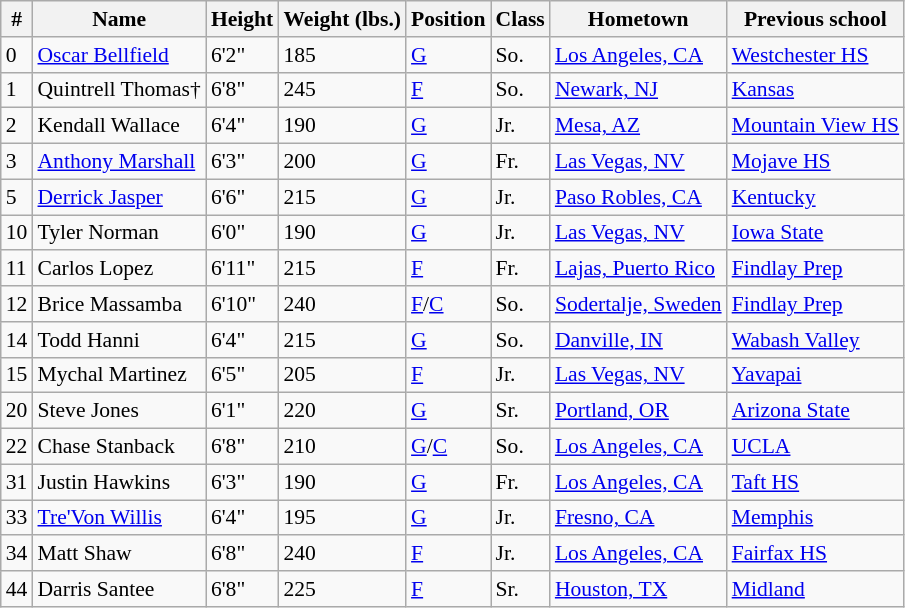<table class="wikitable" style="font-size: 90%">
<tr>
<th>#</th>
<th>Name</th>
<th>Height</th>
<th>Weight (lbs.)</th>
<th>Position</th>
<th>Class</th>
<th>Hometown</th>
<th>Previous school</th>
</tr>
<tr>
<td>0</td>
<td><a href='#'>Oscar Bellfield</a></td>
<td>6'2"</td>
<td>185</td>
<td><a href='#'>G</a></td>
<td>So.</td>
<td><a href='#'>Los Angeles, CA</a></td>
<td><a href='#'>Westchester HS</a></td>
</tr>
<tr>
<td>1</td>
<td>Quintrell Thomas†</td>
<td>6'8"</td>
<td>245</td>
<td><a href='#'>F</a></td>
<td>So.</td>
<td><a href='#'>Newark, NJ</a></td>
<td><a href='#'>Kansas</a></td>
</tr>
<tr>
<td>2</td>
<td>Kendall Wallace</td>
<td>6'4"</td>
<td>190</td>
<td><a href='#'>G</a></td>
<td>Jr.</td>
<td><a href='#'>Mesa, AZ</a></td>
<td><a href='#'>Mountain View HS</a></td>
</tr>
<tr>
<td>3</td>
<td><a href='#'>Anthony Marshall</a></td>
<td>6'3"</td>
<td>200</td>
<td><a href='#'>G</a></td>
<td>Fr.</td>
<td><a href='#'>Las Vegas, NV</a></td>
<td><a href='#'>Mojave HS</a></td>
</tr>
<tr>
<td>5</td>
<td><a href='#'>Derrick Jasper</a></td>
<td>6'6"</td>
<td>215</td>
<td><a href='#'>G</a></td>
<td>Jr.</td>
<td><a href='#'>Paso Robles, CA</a></td>
<td><a href='#'>Kentucky</a></td>
</tr>
<tr>
<td>10</td>
<td>Tyler Norman</td>
<td>6'0"</td>
<td>190</td>
<td><a href='#'>G</a></td>
<td>Jr.</td>
<td><a href='#'>Las Vegas, NV</a></td>
<td><a href='#'>Iowa State</a></td>
</tr>
<tr>
<td>11</td>
<td>Carlos Lopez</td>
<td>6'11"</td>
<td>215</td>
<td><a href='#'>F</a></td>
<td>Fr.</td>
<td><a href='#'>Lajas, Puerto Rico</a></td>
<td><a href='#'>Findlay Prep</a></td>
</tr>
<tr>
<td>12</td>
<td>Brice Massamba</td>
<td>6'10"</td>
<td>240</td>
<td><a href='#'>F</a>/<a href='#'>C</a></td>
<td>So.</td>
<td><a href='#'>Sodertalje, Sweden</a></td>
<td><a href='#'>Findlay Prep</a></td>
</tr>
<tr>
<td>14</td>
<td>Todd Hanni</td>
<td>6'4"</td>
<td>215</td>
<td><a href='#'>G</a></td>
<td>So.</td>
<td><a href='#'>Danville, IN</a></td>
<td><a href='#'>Wabash Valley</a></td>
</tr>
<tr>
<td>15</td>
<td>Mychal Martinez</td>
<td>6'5"</td>
<td>205</td>
<td><a href='#'>F</a></td>
<td>Jr.</td>
<td><a href='#'>Las Vegas, NV</a></td>
<td><a href='#'>Yavapai</a></td>
</tr>
<tr>
<td>20</td>
<td>Steve Jones</td>
<td>6'1"</td>
<td>220</td>
<td><a href='#'>G</a></td>
<td>Sr.</td>
<td><a href='#'>Portland, OR</a></td>
<td><a href='#'>Arizona State</a></td>
</tr>
<tr>
<td>22</td>
<td>Chase Stanback</td>
<td>6'8"</td>
<td>210</td>
<td><a href='#'>G</a>/<a href='#'>C</a></td>
<td>So.</td>
<td><a href='#'>Los Angeles, CA</a></td>
<td><a href='#'>UCLA</a></td>
</tr>
<tr>
<td>31</td>
<td>Justin Hawkins</td>
<td>6'3"</td>
<td>190</td>
<td><a href='#'>G</a></td>
<td>Fr.</td>
<td><a href='#'>Los Angeles, CA</a></td>
<td><a href='#'>Taft HS</a></td>
</tr>
<tr>
<td>33</td>
<td><a href='#'>Tre'Von Willis</a></td>
<td>6'4"</td>
<td>195</td>
<td><a href='#'>G</a></td>
<td>Jr.</td>
<td><a href='#'>Fresno, CA</a></td>
<td><a href='#'>Memphis</a></td>
</tr>
<tr>
<td>34</td>
<td>Matt Shaw</td>
<td>6'8"</td>
<td>240</td>
<td><a href='#'>F</a></td>
<td>Jr.</td>
<td><a href='#'>Los Angeles, CA</a></td>
<td><a href='#'>Fairfax HS</a></td>
</tr>
<tr>
<td>44</td>
<td>Darris Santee</td>
<td>6'8"</td>
<td>225</td>
<td><a href='#'>F</a></td>
<td>Sr.</td>
<td><a href='#'>Houston, TX</a></td>
<td><a href='#'>Midland</a></td>
</tr>
</table>
